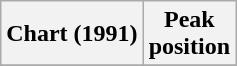<table class="wikitable sortable plainrowheaders" style="text-align:center">
<tr>
<th scope="col">Chart (1991)</th>
<th scope="col">Peak<br>position</th>
</tr>
<tr>
</tr>
</table>
